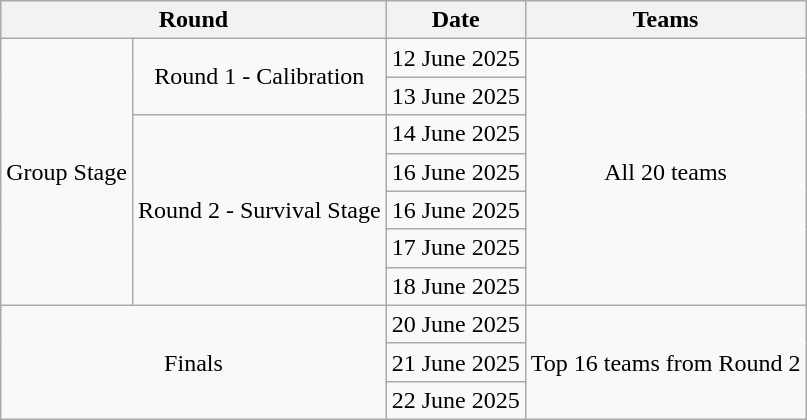<table class="wikitable" style="text-align:center">
<tr>
<th colspan="2">Round</th>
<th>Date</th>
<th>Teams</th>
</tr>
<tr>
<td rowspan="7">Group Stage</td>
<td rowspan="2">Round 1 - Calibration</td>
<td>12 June 2025</td>
<td rowspan="7">All 20 teams</td>
</tr>
<tr>
<td>13 June 2025</td>
</tr>
<tr>
<td rowspan="5">Round 2 - Survival Stage</td>
<td>14 June 2025</td>
</tr>
<tr>
<td>16 June 2025</td>
</tr>
<tr>
<td>16 June 2025</td>
</tr>
<tr>
<td>17 June 2025</td>
</tr>
<tr>
<td>18 June 2025</td>
</tr>
<tr>
<td colspan="2" rowspan="3">Finals</td>
<td>20 June 2025</td>
<td rowspan="3">Top 16 teams from Round 2</td>
</tr>
<tr>
<td>21 June 2025</td>
</tr>
<tr>
<td>22 June 2025</td>
</tr>
</table>
